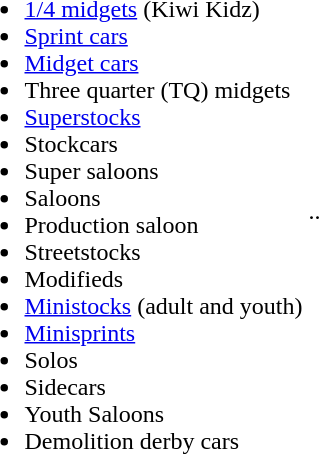<table |->
<tr>
<td><br><ul><li><a href='#'>1/4 midgets</a> (Kiwi Kidz)</li><li><a href='#'>Sprint cars</a></li><li><a href='#'>Midget cars</a></li><li>Three quarter (TQ) midgets</li><li><a href='#'>Superstocks</a></li><li>Stockcars</li><li>Super saloons</li><li>Saloons</li><li>Production saloon</li><li>Streetstocks</li><li>Modifieds</li><li><a href='#'>Ministocks</a> (adult and youth)</li><li><a href='#'>Minisprints</a></li><li>Solos</li><li>Sidecars</li><li>Youth Saloons</li><li>Demolition derby cars</li></ul></td>
<td>..</td>
</tr>
</table>
